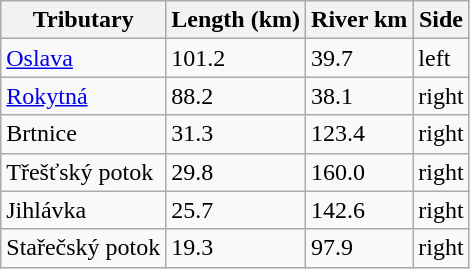<table class="wikitable">
<tr>
<th>Tributary</th>
<th>Length (km)</th>
<th>River km</th>
<th>Side</th>
</tr>
<tr>
<td><a href='#'>Oslava</a></td>
<td>101.2</td>
<td>39.7</td>
<td>left</td>
</tr>
<tr>
<td><a href='#'>Rokytná</a></td>
<td>88.2</td>
<td>38.1</td>
<td>right</td>
</tr>
<tr>
<td>Brtnice</td>
<td>31.3</td>
<td>123.4</td>
<td>right</td>
</tr>
<tr>
<td>Třešťský potok</td>
<td>29.8</td>
<td>160.0</td>
<td>right</td>
</tr>
<tr>
<td>Jihlávka</td>
<td>25.7</td>
<td>142.6</td>
<td>right</td>
</tr>
<tr>
<td>Stařečský potok</td>
<td>19.3</td>
<td>97.9</td>
<td>right</td>
</tr>
</table>
